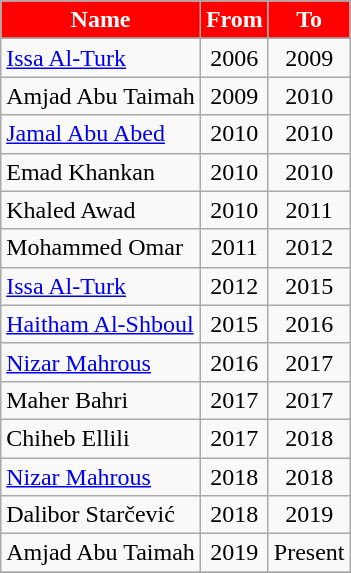<table class="wikitable">
<tr>
<th style="color:#FFFFFF; background:red;">Name</th>
<th style="color:#FFFFFF; background:red;">From</th>
<th style="color:#FFFFFF; background:red;">To</th>
</tr>
<tr>
</tr>
<tr>
<td align=Left> <a href='#'>Issa Al-Turk</a></td>
<td align=center>2006</td>
<td align=center>2009</td>
</tr>
<tr>
<td align=Left> Amjad Abu Taimah</td>
<td align=center>2009</td>
<td align=center>2010</td>
</tr>
<tr>
<td align=Left> <a href='#'>Jamal Abu Abed</a></td>
<td align=center>2010</td>
<td align=center>2010</td>
</tr>
<tr>
<td align=Left> Emad Khankan</td>
<td align=center>2010</td>
<td align=center>2010</td>
</tr>
<tr>
<td align=left> Khaled Awad</td>
<td align=center>2010</td>
<td align=center>2011</td>
</tr>
<tr>
<td align=left> Mohammed Omar</td>
<td align=center>2011</td>
<td align=center>2012</td>
</tr>
<tr>
<td align=Left> <a href='#'>Issa Al-Turk</a></td>
<td align=center>2012</td>
<td align=center>2015</td>
</tr>
<tr>
<td align=left> <a href='#'>Haitham Al-Shboul</a></td>
<td align=center>2015</td>
<td align=center>2016</td>
</tr>
<tr>
<td align=left> <a href='#'>Nizar Mahrous</a></td>
<td align=center>2016</td>
<td align=center>2017</td>
</tr>
<tr>
<td align=left> Maher Bahri</td>
<td align=center>2017</td>
<td align=center>2017</td>
</tr>
<tr>
<td align=left> Chiheb Ellili</td>
<td align=center>2017</td>
<td align=center>2018</td>
</tr>
<tr>
<td align=left> <a href='#'>Nizar Mahrous</a></td>
<td align=center>2018</td>
<td align=center>2018</td>
</tr>
<tr>
<td align=left> Dalibor Starčević</td>
<td align=center>2018</td>
<td align=center>2019</td>
</tr>
<tr>
<td align=Left> Amjad Abu Taimah</td>
<td align=center>2019</td>
<td align=center>Present</td>
</tr>
<tr>
</tr>
</table>
